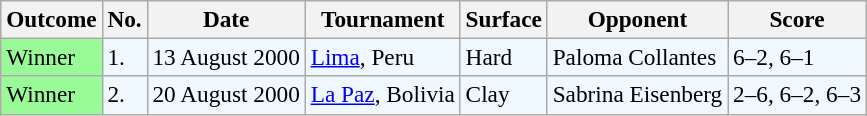<table class="sortable wikitable" style=font-size:97%>
<tr>
<th>Outcome</th>
<th>No.</th>
<th>Date</th>
<th>Tournament</th>
<th>Surface</th>
<th>Opponent</th>
<th>Score</th>
</tr>
<tr style="background:#f0f8ff;">
<td style="background:#98fb98;">Winner</td>
<td>1.</td>
<td>13 August 2000</td>
<td><a href='#'>Lima</a>, Peru</td>
<td>Hard</td>
<td> Paloma Collantes</td>
<td>6–2, 6–1</td>
</tr>
<tr style="background:#f0f8ff;">
<td style="background:#98fb98;">Winner</td>
<td>2.</td>
<td>20 August 2000</td>
<td><a href='#'>La Paz</a>, Bolivia</td>
<td>Clay</td>
<td> Sabrina Eisenberg</td>
<td>2–6, 6–2, 6–3</td>
</tr>
</table>
